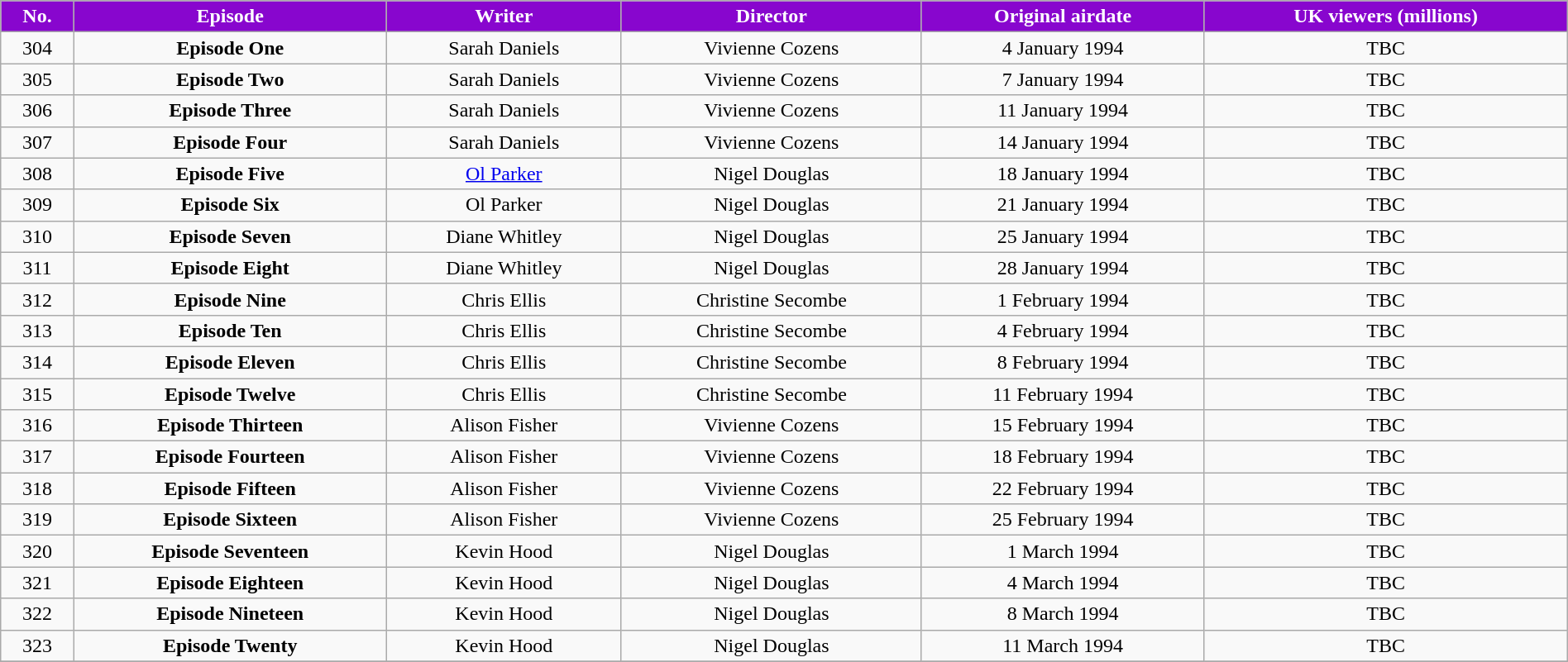<table class="wikitable" style="width:100%;">
<tr>
<th style="background: #8806CE; color:white">No.</th>
<th style="background: #8806CE; color:white">Episode</th>
<th style="background: #8806CE; color:white">Writer</th>
<th style="background: #8806CE; color:white">Director</th>
<th style="background: #8806CE; color:white">Original airdate</th>
<th style="background: #8806CE; color:white">UK viewers (millions)</th>
</tr>
<tr>
<td align="center">304</td>
<td align="center"><strong>Episode One</strong></td>
<td align="center">Sarah Daniels</td>
<td align="center">Vivienne Cozens</td>
<td align="center">4 January 1994</td>
<td align="center">TBC</td>
</tr>
<tr>
<td align="center">305</td>
<td align="center"><strong>Episode Two</strong></td>
<td align="center">Sarah Daniels</td>
<td align="center">Vivienne Cozens</td>
<td align="center">7 January 1994</td>
<td align="center">TBC</td>
</tr>
<tr>
<td align="center">306</td>
<td align="center"><strong>Episode Three</strong></td>
<td align="center">Sarah Daniels</td>
<td align="center">Vivienne Cozens</td>
<td align="center">11 January 1994</td>
<td align="center">TBC</td>
</tr>
<tr>
<td align="center">307</td>
<td align="center"><strong>Episode Four</strong></td>
<td align="center">Sarah Daniels</td>
<td align="center">Vivienne Cozens</td>
<td align="center">14 January 1994</td>
<td align="center">TBC</td>
</tr>
<tr>
<td align="center">308</td>
<td align="center"><strong>Episode Five</strong></td>
<td align="center"><a href='#'>Ol Parker</a></td>
<td align="center">Nigel Douglas</td>
<td align="center">18 January 1994</td>
<td align="center">TBC</td>
</tr>
<tr>
<td align="center">309</td>
<td align="center"><strong>Episode Six</strong></td>
<td align="center">Ol Parker</td>
<td align="center">Nigel Douglas</td>
<td align="center">21 January 1994</td>
<td align="center">TBC</td>
</tr>
<tr>
<td align="center">310</td>
<td align="center"><strong>Episode Seven</strong></td>
<td align="center">Diane Whitley</td>
<td align="center">Nigel Douglas</td>
<td align="center">25 January 1994</td>
<td align="center">TBC</td>
</tr>
<tr>
<td align="center">311</td>
<td align="center"><strong>Episode Eight</strong></td>
<td align="center">Diane Whitley</td>
<td align="center">Nigel Douglas</td>
<td align="center">28 January 1994</td>
<td align="center">TBC</td>
</tr>
<tr>
<td align="center">312</td>
<td align="center"><strong>Episode Nine</strong></td>
<td align="center">Chris Ellis</td>
<td align="center">Christine Secombe</td>
<td align="center">1 February 1994</td>
<td align="center">TBC</td>
</tr>
<tr>
<td align="center">313</td>
<td align="center"><strong>Episode Ten</strong></td>
<td align="center">Chris Ellis</td>
<td align="center">Christine Secombe</td>
<td align="center">4 February 1994</td>
<td align="center">TBC</td>
</tr>
<tr>
<td align="center">314</td>
<td align="center"><strong>Episode Eleven</strong></td>
<td align="center">Chris Ellis</td>
<td align="center">Christine Secombe</td>
<td align="center">8 February 1994</td>
<td align="center">TBC</td>
</tr>
<tr>
<td align="center">315</td>
<td align="center"><strong>Episode Twelve</strong></td>
<td align="center">Chris Ellis</td>
<td align="center">Christine Secombe</td>
<td align="center">11 February 1994</td>
<td align="center">TBC</td>
</tr>
<tr>
<td align="center">316</td>
<td align="center"><strong>Episode Thirteen</strong></td>
<td align="center">Alison Fisher</td>
<td align="center">Vivienne Cozens</td>
<td align="center">15 February 1994</td>
<td align="center">TBC</td>
</tr>
<tr>
<td align="center">317</td>
<td align="center"><strong>Episode Fourteen</strong></td>
<td align="center">Alison Fisher</td>
<td align="center">Vivienne Cozens</td>
<td align="center">18 February 1994</td>
<td align="center">TBC</td>
</tr>
<tr>
<td align="center">318</td>
<td align="center"><strong>Episode Fifteen</strong></td>
<td align="center">Alison Fisher</td>
<td align="center">Vivienne Cozens</td>
<td align="center">22 February 1994</td>
<td align="center">TBC</td>
</tr>
<tr>
<td align="center">319</td>
<td align="center"><strong>Episode Sixteen</strong></td>
<td align="center">Alison Fisher</td>
<td align="center">Vivienne Cozens</td>
<td align="center">25 February 1994</td>
<td align="center">TBC</td>
</tr>
<tr>
<td align="center">320</td>
<td align="center"><strong>Episode Seventeen</strong></td>
<td align="center">Kevin Hood</td>
<td align="center">Nigel Douglas</td>
<td align="center">1 March 1994</td>
<td align="center">TBC</td>
</tr>
<tr>
<td align="center">321</td>
<td align="center"><strong>Episode Eighteen</strong></td>
<td align="center">Kevin Hood</td>
<td align="center">Nigel Douglas</td>
<td align="center">4 March 1994</td>
<td align="center">TBC</td>
</tr>
<tr>
<td align="center">322</td>
<td align="center"><strong>Episode Nineteen</strong></td>
<td align="center">Kevin Hood</td>
<td align="center">Nigel Douglas</td>
<td align="center">8 March 1994</td>
<td align="center">TBC</td>
</tr>
<tr>
<td align="center">323</td>
<td align="center"><strong>Episode Twenty</strong></td>
<td align="center">Kevin Hood</td>
<td align="center">Nigel Douglas</td>
<td align="center">11 March 1994</td>
<td align="center">TBC</td>
</tr>
<tr>
</tr>
</table>
